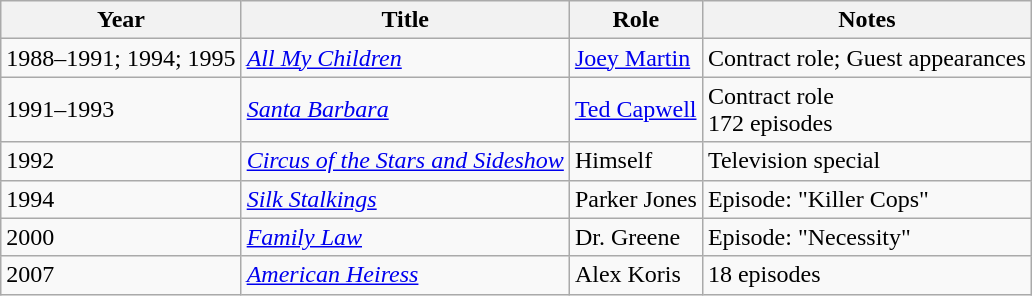<table class="wikitable sortable">
<tr>
<th>Year</th>
<th>Title</th>
<th>Role</th>
<th>Notes</th>
</tr>
<tr>
<td>1988–1991; 1994; 1995</td>
<td><em><a href='#'>All My Children</a></em></td>
<td><a href='#'>Joey Martin</a></td>
<td>Contract role; Guest appearances</td>
</tr>
<tr>
<td>1991–1993</td>
<td><a href='#'><em>Santa Barbara</em></a></td>
<td><a href='#'>Ted Capwell</a></td>
<td>Contract role<br>172 episodes</td>
</tr>
<tr>
<td>1992</td>
<td><em><a href='#'>Circus of the Stars and Sideshow</a></em></td>
<td>Himself</td>
<td>Television special</td>
</tr>
<tr>
<td>1994</td>
<td><em><a href='#'>Silk Stalkings</a></em></td>
<td>Parker Jones</td>
<td>Episode: "Killer Cops"</td>
</tr>
<tr>
<td>2000</td>
<td><a href='#'><em>Family Law</em></a></td>
<td>Dr. Greene</td>
<td>Episode: "Necessity"</td>
</tr>
<tr>
<td>2007</td>
<td><em><a href='#'>American Heiress</a></em></td>
<td>Alex Koris</td>
<td>18 episodes</td>
</tr>
</table>
